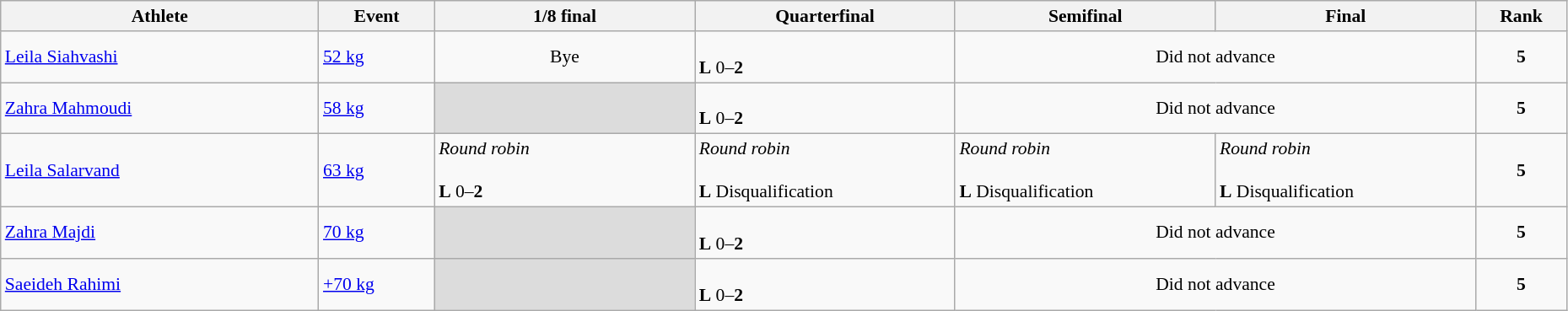<table class="wikitable" width="98%" style="text-align:left; font-size:90%">
<tr>
<th width="11%">Athlete</th>
<th width="4%">Event</th>
<th width="9%">1/8 final</th>
<th width="9%">Quarterfinal</th>
<th width="9%">Semifinal</th>
<th width="9%">Final</th>
<th width="3%">Rank</th>
</tr>
<tr>
<td><a href='#'>Leila Siahvashi</a></td>
<td><a href='#'>52 kg</a></td>
<td align=center>Bye</td>
<td><br><strong>L</strong> 0–<strong>2</strong></td>
<td colspan=2 align=center>Did not advance</td>
<td align=center><strong>5</strong></td>
</tr>
<tr>
<td><a href='#'>Zahra Mahmoudi</a></td>
<td><a href='#'>58 kg</a></td>
<td bgcolor=#DCDCDC></td>
<td><br><strong>L</strong> 0–<strong>2</strong></td>
<td colspan=2 align=center>Did not advance</td>
<td align=center><strong>5</strong></td>
</tr>
<tr>
<td><a href='#'>Leila Salarvand</a></td>
<td><a href='#'>63 kg</a></td>
<td><em>Round robin</em><br><br><strong>L</strong> 0–<strong>2</strong></td>
<td><em>Round robin</em><br><br><strong>L</strong> Disqualification</td>
<td><em>Round robin</em><br><br><strong>L</strong> Disqualification</td>
<td><em>Round robin</em><br><br><strong>L</strong> Disqualification</td>
<td align=center><strong>5</strong></td>
</tr>
<tr>
<td><a href='#'>Zahra Majdi</a></td>
<td><a href='#'>70 kg</a></td>
<td bgcolor=#DCDCDC></td>
<td><br><strong>L</strong> 0–<strong>2</strong></td>
<td colspan=2 align=center>Did not advance</td>
<td align=center><strong>5</strong></td>
</tr>
<tr>
<td><a href='#'>Saeideh Rahimi</a></td>
<td><a href='#'>+70 kg</a></td>
<td bgcolor=#DCDCDC></td>
<td><br><strong>L</strong> 0–<strong>2</strong></td>
<td colspan=2 align=center>Did not advance</td>
<td align=center><strong>5</strong></td>
</tr>
</table>
